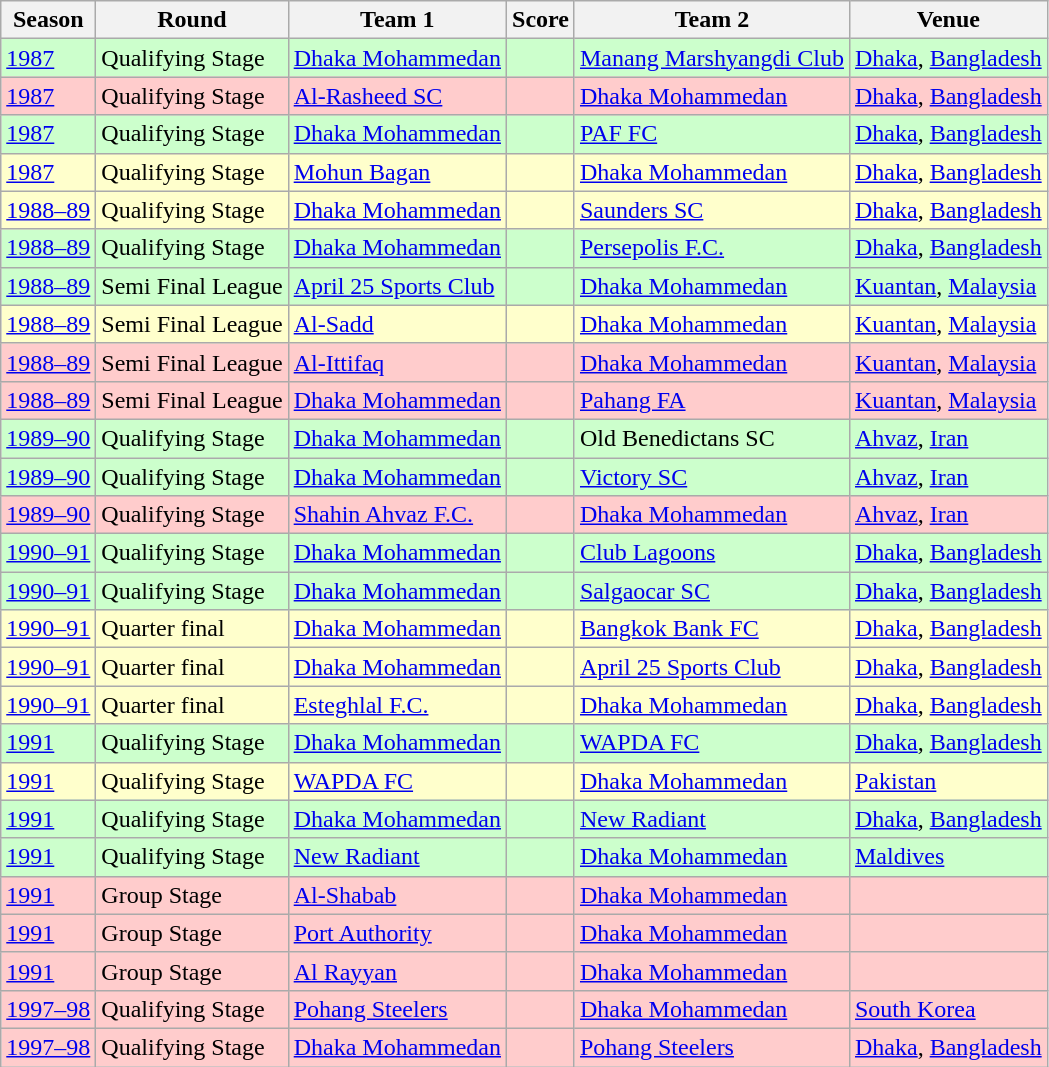<table class="wikitable">
<tr>
<th>Season</th>
<th>Round</th>
<th>Team 1</th>
<th>Score</th>
<th>Team 2</th>
<th>Venue</th>
</tr>
<tr style="background:#CCFFCC;">
<td><a href='#'>1987</a></td>
<td>Qualifying Stage</td>
<td> <a href='#'>Dhaka Mohammedan</a></td>
<td></td>
<td> <a href='#'>Manang Marshyangdi Club</a></td>
<td><a href='#'>Dhaka</a>, <a href='#'>Bangladesh</a></td>
</tr>
<tr style="background:#FFCCCC;">
<td><a href='#'>1987</a></td>
<td>Qualifying Stage</td>
<td> <a href='#'>Al-Rasheed SC</a></td>
<td></td>
<td> <a href='#'>Dhaka Mohammedan</a></td>
<td><a href='#'>Dhaka</a>, <a href='#'>Bangladesh</a></td>
</tr>
<tr style="background:#CCFFCC;">
<td><a href='#'>1987</a></td>
<td>Qualifying Stage</td>
<td> <a href='#'>Dhaka Mohammedan</a></td>
<td></td>
<td> <a href='#'>PAF FC</a></td>
<td><a href='#'>Dhaka</a>, <a href='#'>Bangladesh</a></td>
</tr>
<tr style="background:#FFFFCC;">
<td><a href='#'>1987</a></td>
<td>Qualifying Stage</td>
<td> <a href='#'>Mohun Bagan</a></td>
<td></td>
<td> <a href='#'>Dhaka Mohammedan</a></td>
<td><a href='#'>Dhaka</a>, <a href='#'>Bangladesh</a></td>
</tr>
<tr style="background:#FFFFCC;">
<td><a href='#'>1988–89</a></td>
<td>Qualifying Stage</td>
<td> <a href='#'>Dhaka Mohammedan</a></td>
<td></td>
<td> <a href='#'>Saunders SC</a></td>
<td><a href='#'>Dhaka</a>, <a href='#'>Bangladesh</a></td>
</tr>
<tr style="background:#CCFFCC;">
<td><a href='#'>1988–89</a></td>
<td>Qualifying Stage</td>
<td> <a href='#'>Dhaka Mohammedan</a></td>
<td></td>
<td> <a href='#'>Persepolis F.C.</a></td>
<td><a href='#'>Dhaka</a>, <a href='#'>Bangladesh</a></td>
</tr>
<tr style="background:#CCFFCC;">
<td><a href='#'>1988–89</a></td>
<td>Semi Final League</td>
<td> <a href='#'>April 25 Sports Club</a></td>
<td></td>
<td> <a href='#'>Dhaka Mohammedan</a></td>
<td><a href='#'>Kuantan</a>, <a href='#'>Malaysia</a></td>
</tr>
<tr style="background:#FFFFCC;">
<td><a href='#'>1988–89</a></td>
<td>Semi Final League</td>
<td> <a href='#'>Al-Sadd</a></td>
<td></td>
<td> <a href='#'>Dhaka Mohammedan</a></td>
<td><a href='#'>Kuantan</a>, <a href='#'>Malaysia</a></td>
</tr>
<tr style="background:#FFCCCC;">
<td><a href='#'>1988–89</a></td>
<td>Semi Final League</td>
<td> <a href='#'>Al-Ittifaq</a></td>
<td></td>
<td> <a href='#'>Dhaka Mohammedan</a></td>
<td><a href='#'>Kuantan</a>, <a href='#'>Malaysia</a></td>
</tr>
<tr style="background:#FFCCCC;">
<td><a href='#'>1988–89</a></td>
<td>Semi Final League</td>
<td> <a href='#'>Dhaka Mohammedan</a></td>
<td></td>
<td> <a href='#'>Pahang FA</a></td>
<td><a href='#'>Kuantan</a>, <a href='#'>Malaysia</a></td>
</tr>
<tr style="background:#CCFFCC;">
<td><a href='#'>1989–90</a></td>
<td>Qualifying Stage</td>
<td> <a href='#'>Dhaka Mohammedan</a></td>
<td></td>
<td> Old Benedictans SC</td>
<td><a href='#'>Ahvaz</a>, <a href='#'>Iran</a></td>
</tr>
<tr style="background:#CCFFCC;">
<td><a href='#'>1989–90</a></td>
<td>Qualifying Stage</td>
<td> <a href='#'>Dhaka Mohammedan</a></td>
<td></td>
<td> <a href='#'>Victory SC</a></td>
<td><a href='#'>Ahvaz</a>, <a href='#'>Iran</a></td>
</tr>
<tr style="background:#FFCCCC;">
<td><a href='#'>1989–90</a></td>
<td>Qualifying Stage</td>
<td> <a href='#'>Shahin Ahvaz F.C.</a></td>
<td></td>
<td> <a href='#'>Dhaka Mohammedan</a></td>
<td><a href='#'>Ahvaz</a>, <a href='#'>Iran</a></td>
</tr>
<tr style="background:#CCFFCC;">
<td><a href='#'>1990–91</a></td>
<td>Qualifying Stage</td>
<td> <a href='#'>Dhaka Mohammedan</a></td>
<td></td>
<td> <a href='#'>Club Lagoons</a></td>
<td><a href='#'>Dhaka</a>, <a href='#'>Bangladesh</a></td>
</tr>
<tr style="background:#CCFFCC;">
<td><a href='#'>1990–91</a></td>
<td>Qualifying Stage</td>
<td> <a href='#'>Dhaka Mohammedan</a></td>
<td></td>
<td> <a href='#'>Salgaocar SC</a></td>
<td><a href='#'>Dhaka</a>, <a href='#'>Bangladesh</a></td>
</tr>
<tr style="background:#FFFFCC;">
<td><a href='#'>1990–91</a></td>
<td>Quarter final</td>
<td> <a href='#'>Dhaka Mohammedan</a></td>
<td></td>
<td> <a href='#'>Bangkok Bank FC</a></td>
<td><a href='#'>Dhaka</a>, <a href='#'>Bangladesh</a></td>
</tr>
<tr style="background:#FFFFCC;">
<td><a href='#'>1990–91</a></td>
<td>Quarter final</td>
<td> <a href='#'>Dhaka Mohammedan</a></td>
<td></td>
<td> <a href='#'>April 25 Sports Club</a></td>
<td><a href='#'>Dhaka</a>, <a href='#'>Bangladesh</a></td>
</tr>
<tr style="background:#FFFFCC;">
<td><a href='#'>1990–91</a></td>
<td>Quarter final</td>
<td> <a href='#'>Esteghlal F.C.</a></td>
<td></td>
<td> <a href='#'>Dhaka Mohammedan</a></td>
<td><a href='#'>Dhaka</a>, <a href='#'>Bangladesh</a></td>
</tr>
<tr style="background:#CCFFCC;">
<td><a href='#'>1991</a></td>
<td>Qualifying Stage</td>
<td> <a href='#'>Dhaka Mohammedan</a></td>
<td></td>
<td> <a href='#'>WAPDA FC</a></td>
<td><a href='#'>Dhaka</a>, <a href='#'>Bangladesh</a></td>
</tr>
<tr style="background:#FFFFCC;">
<td><a href='#'>1991</a></td>
<td>Qualifying Stage</td>
<td> <a href='#'>WAPDA FC</a></td>
<td></td>
<td> <a href='#'>Dhaka Mohammedan</a></td>
<td><a href='#'>Pakistan</a></td>
</tr>
<tr style="background:#CCFFCC;">
<td><a href='#'>1991</a></td>
<td>Qualifying Stage</td>
<td> <a href='#'>Dhaka Mohammedan</a></td>
<td></td>
<td> <a href='#'>New Radiant</a></td>
<td><a href='#'>Dhaka</a>, <a href='#'>Bangladesh</a></td>
</tr>
<tr style="background:#CCFFCC;">
<td><a href='#'>1991</a></td>
<td>Qualifying Stage</td>
<td> <a href='#'>New Radiant</a></td>
<td></td>
<td> <a href='#'>Dhaka Mohammedan</a></td>
<td><a href='#'>Maldives</a></td>
</tr>
<tr style="background:#FFCCCC;">
<td><a href='#'>1991</a></td>
<td>Group Stage</td>
<td> <a href='#'>Al-Shabab</a></td>
<td></td>
<td> <a href='#'>Dhaka Mohammedan</a></td>
<td></td>
</tr>
<tr style="background:#FFCCCC;">
<td><a href='#'>1991</a></td>
<td>Group Stage</td>
<td> <a href='#'>Port Authority</a></td>
<td></td>
<td> <a href='#'>Dhaka Mohammedan</a></td>
<td></td>
</tr>
<tr style="background:#FFCCCC;">
<td><a href='#'>1991</a></td>
<td>Group Stage</td>
<td> <a href='#'>Al Rayyan</a></td>
<td></td>
<td> <a href='#'>Dhaka Mohammedan</a></td>
<td></td>
</tr>
<tr style="background:#FFCCCC;">
<td><a href='#'>1997–98</a></td>
<td>Qualifying Stage</td>
<td> <a href='#'>Pohang Steelers</a></td>
<td></td>
<td> <a href='#'>Dhaka Mohammedan</a></td>
<td><a href='#'>South Korea</a></td>
</tr>
<tr style="background:#FFCCCC;">
<td><a href='#'>1997–98</a></td>
<td>Qualifying Stage</td>
<td> <a href='#'>Dhaka Mohammedan</a></td>
<td></td>
<td> <a href='#'>Pohang Steelers</a></td>
<td><a href='#'>Dhaka</a>, <a href='#'>Bangladesh</a></td>
</tr>
</table>
